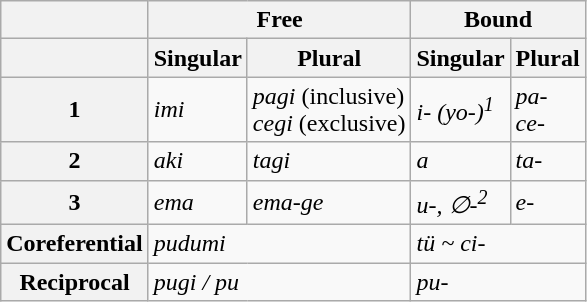<table class="wikitable">
<tr>
<th></th>
<th colspan="2">Free</th>
<th colspan="2">Bound</th>
</tr>
<tr>
<th></th>
<th>Singular</th>
<th>Plural</th>
<th>Singular</th>
<th>Plural</th>
</tr>
<tr>
<th>1</th>
<td><em>imi</em></td>
<td><em>pagi</em> (inclusive)<br><em>cegi</em> (exclusive)</td>
<td><em>i- (yo-)<sup>1</sup></em></td>
<td><em>pa-</em><br><em>ce-</em></td>
</tr>
<tr>
<th>2</th>
<td><em>aki</em></td>
<td><em>tagi</em></td>
<td><em>a</em></td>
<td><em>ta-</em></td>
</tr>
<tr>
<th>3</th>
<td><em>ema</em></td>
<td><em>ema-ge</em></td>
<td><em>u-, ∅-<sup>2</sup></em></td>
<td><em>e-</em></td>
</tr>
<tr>
<th>Coreferential</th>
<td colspan="2"><em>pudumi</em></td>
<td colspan="2"><em>tü ~ ci-</em></td>
</tr>
<tr>
<th>Reciprocal</th>
<td colspan="2"><em>pugi / pu</em></td>
<td colspan="2"><em>pu-</em></td>
</tr>
</table>
